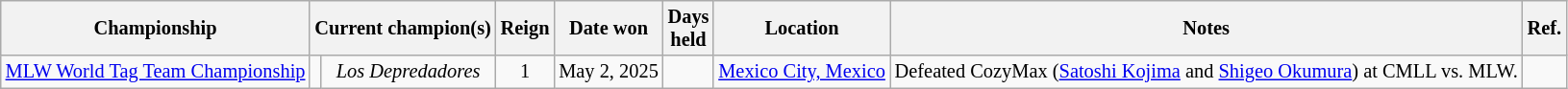<table class="wikitable sortable" style="text-align: center; font-size:85%;">
<tr>
<th>Championship</th>
<th colspan=2>Current champion(s)</th>
<th>Reign</th>
<th>Date won</th>
<th>Days<br>held</th>
<th>Location</th>
<th>Notes</th>
<th>Ref.</th>
</tr>
<tr>
<td align=center><a href='#'>MLW World Tag Team Championship</a></td>
<td align=center><br></td>
<td align=center><em>Los Depredadores</em><br></td>
<td align=center>1</td>
<td align=center>May 2, 2025</td>
<td align=center></td>
<td align=center><a href='#'>Mexico City, Mexico</a></td>
<td align="left">Defeated CozyMax (<a href='#'>Satoshi Kojima</a> and <a href='#'>Shigeo Okumura</a>) at CMLL vs. MLW.</td>
<td></td>
</tr>
</table>
